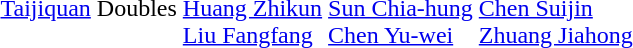<table>
<tr>
<td><a href='#'>Taijiquan</a> Doubles</td>
<td><br><a href='#'>Huang Zhikun</a><br><a href='#'>Liu Fangfang</a></td>
<td><br><a href='#'>Sun Chia-hung</a><br><a href='#'>Chen Yu-wei</a></td>
<td><br><a href='#'>Chen Suijin</a><br><a href='#'>Zhuang Jiahong</a></td>
</tr>
</table>
